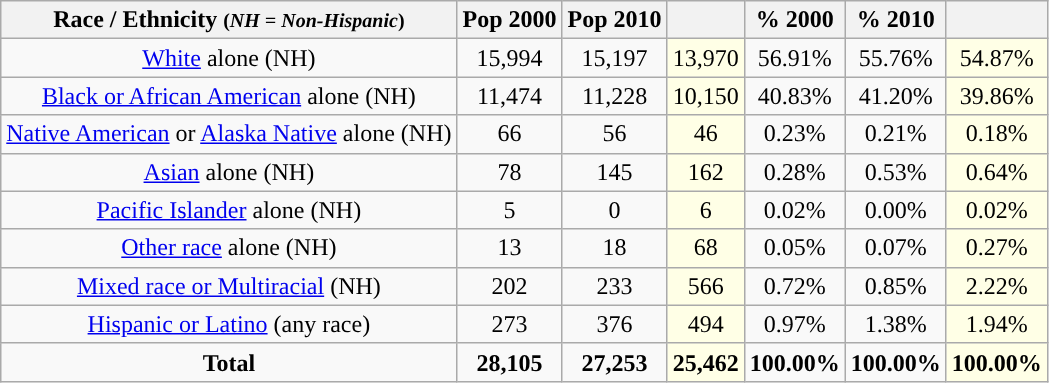<table class="wikitable" style="text-align:center;">
<tr>
<th>Race / Ethnicity <small>(<em>NH = Non-Hispanic</em>)</small></th>
<th>Pop 2000</th>
<th>Pop 2010</th>
<th></th>
<th>% 2000</th>
<th>% 2010</th>
<th></th>
</tr>
<tr>
<td><a href='#'>White</a> alone (NH)</td>
<td>15,994</td>
<td>15,197</td>
<td style='background: #ffffe6;'>13,970</td>
<td>56.91%</td>
<td>55.76%</td>
<td style='background: #ffffe6;'>54.87%</td>
</tr>
<tr>
<td><a href='#'>Black or African American</a> alone (NH)</td>
<td>11,474</td>
<td>11,228</td>
<td style='background: #ffffe6;'>10,150</td>
<td>40.83%</td>
<td>41.20%</td>
<td style='background: #ffffe6;'>39.86%</td>
</tr>
<tr>
<td><a href='#'>Native American</a> or <a href='#'>Alaska Native</a> alone (NH)</td>
<td>66</td>
<td>56</td>
<td style='background: #ffffe6;'>46</td>
<td>0.23%</td>
<td>0.21%</td>
<td style='background: #ffffe6;'>0.18%</td>
</tr>
<tr>
<td><a href='#'>Asian</a> alone (NH)</td>
<td>78</td>
<td>145</td>
<td style='background: #ffffe6;'>162</td>
<td>0.28%</td>
<td>0.53%</td>
<td style='background: #ffffe6;'>0.64%</td>
</tr>
<tr>
<td><a href='#'>Pacific Islander</a> alone (NH)</td>
<td>5</td>
<td>0</td>
<td style='background: #ffffe6;'>6</td>
<td>0.02%</td>
<td>0.00%</td>
<td style='background: #ffffe6;'>0.02%</td>
</tr>
<tr>
<td><a href='#'>Other race</a> alone (NH)</td>
<td>13</td>
<td>18</td>
<td style='background: #ffffe6;'>68</td>
<td>0.05%</td>
<td>0.07%</td>
<td style='background: #ffffe6;'>0.27%</td>
</tr>
<tr>
<td><a href='#'>Mixed race or Multiracial</a> (NH)</td>
<td>202</td>
<td>233</td>
<td style='background: #ffffe6;'>566</td>
<td>0.72%</td>
<td>0.85%</td>
<td style='background: #ffffe6;'>2.22%</td>
</tr>
<tr>
<td><a href='#'>Hispanic or Latino</a> (any race)</td>
<td>273</td>
<td>376</td>
<td style='background: #ffffe6;'>494</td>
<td>0.97%</td>
<td>1.38%</td>
<td style='background: #ffffe6;'>1.94%</td>
</tr>
<tr>
<td><strong>Total</strong></td>
<td><strong>28,105</strong></td>
<td><strong>27,253</strong></td>
<td style='background: #ffffe6;'><strong>25,462</strong></td>
<td><strong>100.00%</strong></td>
<td><strong>100.00%</strong></td>
<td style='background: #ffffe6;'><strong>100.00%</strong></td>
</tr>
</table>
